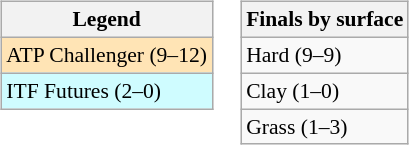<table>
<tr valign=top>
<td><br><table class=wikitable style=font-size:90%>
<tr>
<th>Legend</th>
</tr>
<tr bgcolor=moccasin>
<td>ATP Challenger (9–12)</td>
</tr>
<tr bgcolor=cffcff>
<td>ITF Futures (2–0)</td>
</tr>
</table>
</td>
<td><br><table class=wikitable style=font-size:90%>
<tr>
<th>Finals by surface</th>
</tr>
<tr>
<td>Hard (9–9)</td>
</tr>
<tr>
<td>Clay (1–0)</td>
</tr>
<tr>
<td>Grass (1–3)</td>
</tr>
</table>
</td>
</tr>
</table>
